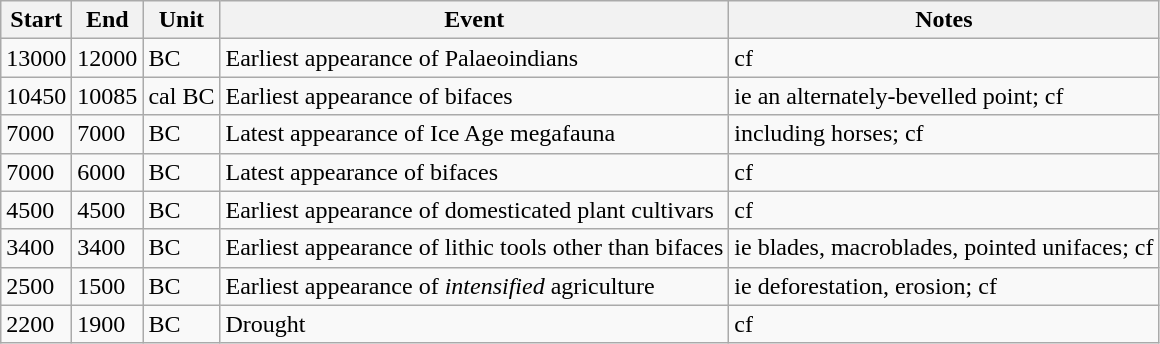<table class="wikitable sortable static-row-numbers" style="text-align:left;">
<tr>
<th>Start</th>
<th>End</th>
<th class=unsortable>Unit</th>
<th class=unsortable>Event</th>
<th class=unsortable>Notes</th>
</tr>
<tr>
<td>13000</td>
<td>12000</td>
<td>BC</td>
<td>Earliest appearance of Palaeoindians</td>
<td>cf</td>
</tr>
<tr>
<td>10450</td>
<td>10085</td>
<td>cal BC</td>
<td>Earliest appearance of bifaces</td>
<td>ie an alternately-bevelled point; cf</td>
</tr>
<tr>
<td>7000</td>
<td>7000</td>
<td>BC</td>
<td>Latest appearance of Ice Age megafauna</td>
<td>including horses; cf</td>
</tr>
<tr>
<td>7000</td>
<td>6000</td>
<td>BC</td>
<td>Latest appearance of bifaces</td>
<td>cf</td>
</tr>
<tr>
<td>4500</td>
<td>4500</td>
<td>BC</td>
<td>Earliest appearance of domesticated plant cultivars</td>
<td>cf</td>
</tr>
<tr>
<td>3400</td>
<td>3400</td>
<td>BC</td>
<td>Earliest appearance of lithic tools other than bifaces</td>
<td>ie blades, macroblades, pointed unifaces; cf</td>
</tr>
<tr>
<td>2500</td>
<td>1500</td>
<td>BC</td>
<td>Earliest appearance of <em>intensified</em> agriculture</td>
<td>ie deforestation, erosion; cf</td>
</tr>
<tr>
<td>2200</td>
<td>1900</td>
<td>BC</td>
<td>Drought</td>
<td>cf</td>
</tr>
</table>
